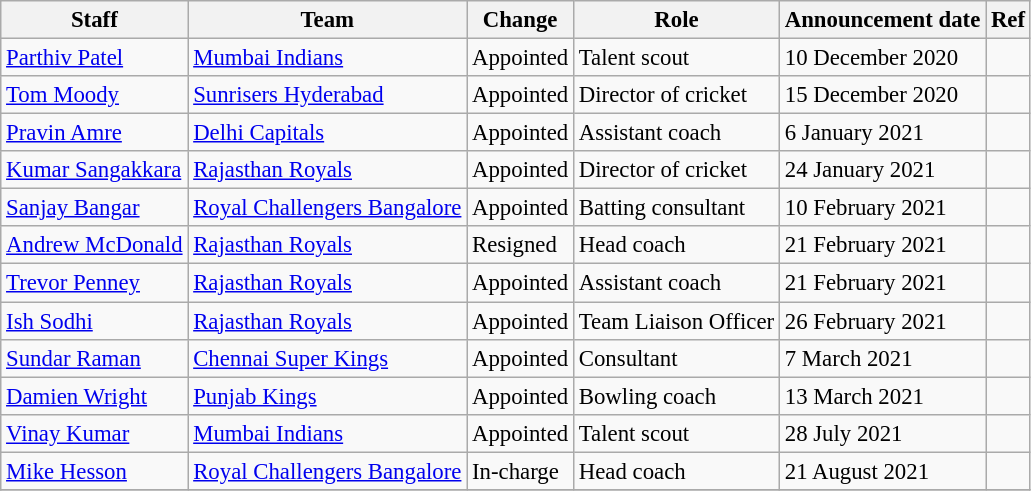<table class="wikitable unsortable" style="font-size:95%">
<tr>
<th>Staff</th>
<th>Team</th>
<th>Change</th>
<th>Role</th>
<th>Announcement date</th>
<th>Ref</th>
</tr>
<tr>
<td> <a href='#'>Parthiv Patel</a></td>
<td><a href='#'>Mumbai Indians</a></td>
<td>Appointed</td>
<td>Talent scout</td>
<td>10 December 2020</td>
<td></td>
</tr>
<tr>
<td> <a href='#'>Tom Moody</a></td>
<td><a href='#'>Sunrisers Hyderabad</a></td>
<td>Appointed</td>
<td>Director of cricket</td>
<td>15 December 2020</td>
<td></td>
</tr>
<tr>
<td> <a href='#'>Pravin Amre</a></td>
<td><a href='#'>Delhi Capitals</a></td>
<td>Appointed</td>
<td>Assistant coach</td>
<td>6 January 2021</td>
<td></td>
</tr>
<tr>
<td> <a href='#'>Kumar Sangakkara</a></td>
<td><a href='#'>Rajasthan Royals</a></td>
<td>Appointed</td>
<td>Director of cricket</td>
<td>24 January 2021</td>
<td></td>
</tr>
<tr>
<td> <a href='#'>Sanjay Bangar</a></td>
<td><a href='#'>Royal Challengers Bangalore</a></td>
<td>Appointed</td>
<td>Batting consultant</td>
<td>10 February 2021</td>
<td></td>
</tr>
<tr>
<td> <a href='#'>Andrew McDonald</a></td>
<td><a href='#'>Rajasthan Royals</a></td>
<td>Resigned</td>
<td>Head coach</td>
<td>21 February 2021</td>
<td></td>
</tr>
<tr>
<td> <a href='#'>Trevor Penney</a></td>
<td><a href='#'>Rajasthan Royals</a></td>
<td>Appointed</td>
<td>Assistant coach</td>
<td>21 February 2021</td>
<td></td>
</tr>
<tr>
<td> <a href='#'>Ish Sodhi</a></td>
<td><a href='#'>Rajasthan Royals</a></td>
<td>Appointed</td>
<td>Team Liaison Officer</td>
<td>26 February 2021</td>
<td></td>
</tr>
<tr>
<td> <a href='#'>Sundar Raman</a></td>
<td><a href='#'>Chennai Super Kings</a></td>
<td>Appointed</td>
<td>Consultant</td>
<td>7 March 2021</td>
<td></td>
</tr>
<tr>
<td> <a href='#'>Damien Wright</a></td>
<td><a href='#'>Punjab Kings</a></td>
<td>Appointed</td>
<td>Bowling coach</td>
<td>13 March 2021</td>
<td></td>
</tr>
<tr>
<td> <a href='#'>Vinay Kumar</a></td>
<td><a href='#'>Mumbai Indians</a></td>
<td>Appointed</td>
<td>Talent scout</td>
<td>28 July 2021</td>
<td></td>
</tr>
<tr>
<td> <a href='#'>Mike Hesson</a></td>
<td><a href='#'>Royal Challengers Bangalore</a></td>
<td>In-charge</td>
<td>Head coach</td>
<td>21 August 2021</td>
<td></td>
</tr>
<tr>
</tr>
</table>
